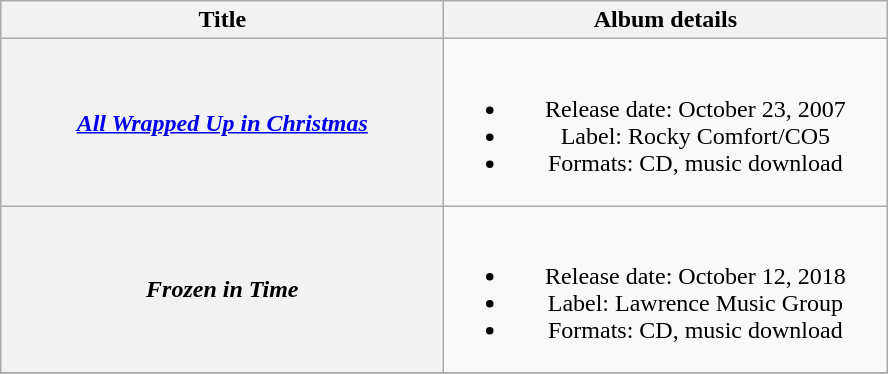<table class="wikitable plainrowheaders" style="text-align:center;">
<tr>
<th style="width:18em;">Title</th>
<th style="width:18em;">Album details</th>
</tr>
<tr>
<th scope="row"><em><a href='#'>All Wrapped Up in Christmas</a></em></th>
<td><br><ul><li>Release date: October 23, 2007</li><li>Label: Rocky Comfort/CO5</li><li>Formats: CD, music download</li></ul></td>
</tr>
<tr>
<th scope="row"><em>Frozen in Time</em></th>
<td><br><ul><li>Release date: October 12, 2018</li><li>Label: Lawrence Music Group</li><li>Formats: CD, music download</li></ul></td>
</tr>
<tr>
</tr>
</table>
